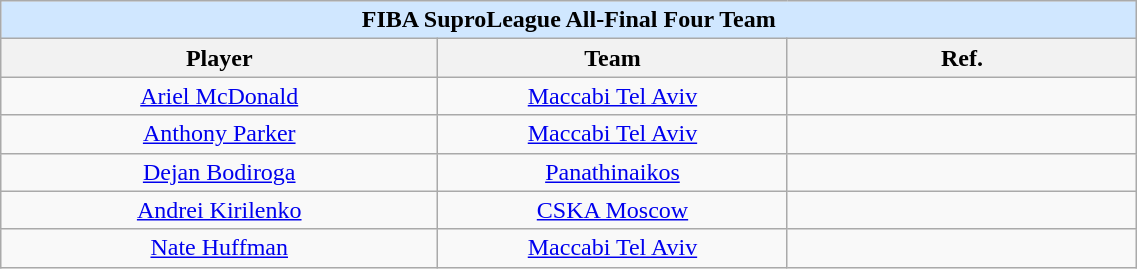<table class="wikitable" style="text-align: center;" width="60%">
<tr>
<td colspan=4 bgcolor="#D0E7FF"><strong>FIBA SuproLeague All-Final Four Team</strong></td>
</tr>
<tr>
<th width=25%>Player</th>
<th width=20%>Team</th>
<th width=20%>Ref.</th>
</tr>
<tr>
<td align="center"> <a href='#'>Ariel McDonald</a> </td>
<td><a href='#'>Maccabi Tel Aviv</a></td>
<td></td>
</tr>
<tr>
<td align="center"> <a href='#'>Anthony Parker</a></td>
<td><a href='#'>Maccabi Tel Aviv</a></td>
<td></td>
</tr>
<tr>
<td align="center"> <a href='#'>Dejan Bodiroga</a></td>
<td><a href='#'>Panathinaikos</a></td>
<td></td>
</tr>
<tr>
<td align="center"> <a href='#'>Andrei Kirilenko</a></td>
<td><a href='#'>CSKA Moscow</a></td>
<td></td>
</tr>
<tr>
<td align="center"> <a href='#'>Nate Huffman</a></td>
<td><a href='#'>Maccabi Tel Aviv</a></td>
<td></td>
</tr>
</table>
